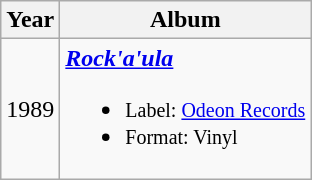<table class="wikitable">
<tr>
<th>Year</th>
<th>Album</th>
</tr>
<tr>
<td>1989</td>
<td><strong><em><a href='#'>Rock'a'ula</a></em></strong><br><ul><li><small>Label: <a href='#'>Odeon Records</a></small></li><li><small>Format: Vinyl</small></li></ul></td>
</tr>
</table>
